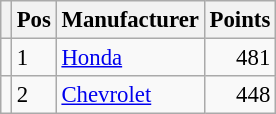<table class="wikitable" style="font-size: 95%;">
<tr>
<th></th>
<th>Pos</th>
<th>Manufacturer</th>
<th>Points</th>
</tr>
<tr>
<td align="left"></td>
<td>1</td>
<td> <a href='#'>Honda</a></td>
<td align="right">481</td>
</tr>
<tr>
<td align="left"></td>
<td>2</td>
<td> <a href='#'>Chevrolet</a></td>
<td align="right">448</td>
</tr>
</table>
